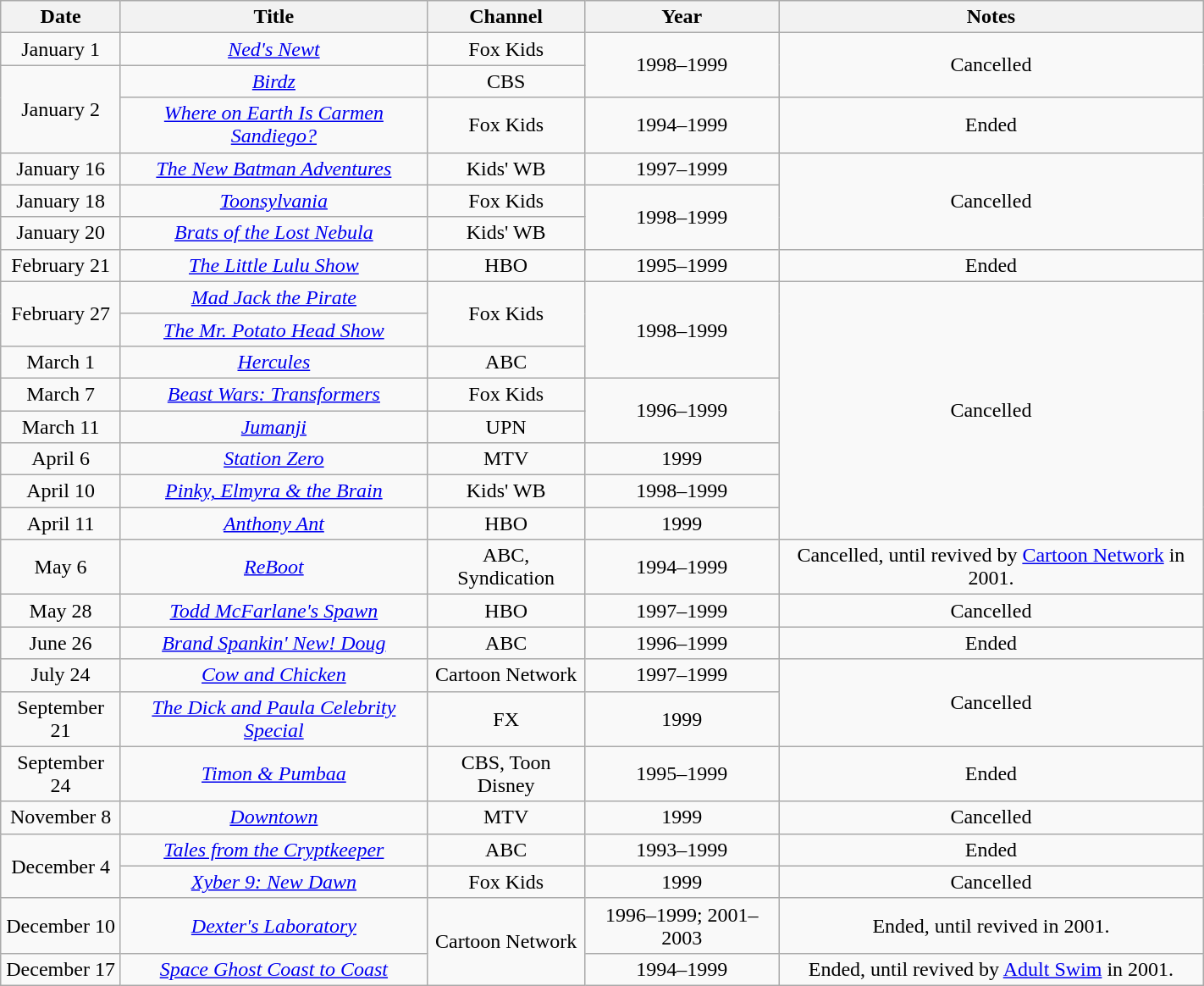<table class="wikitable sortable" style="text-align: center" width="75%">
<tr>
<th scope="col">Date</th>
<th scope="col">Title</th>
<th scope="col">Channel</th>
<th scope="col">Year</th>
<th scope="col">Notes</th>
</tr>
<tr>
<td>January 1</td>
<td><em><a href='#'>Ned's Newt</a></em></td>
<td>Fox Kids</td>
<td rowspan=2>1998–1999</td>
<td rowspan=2>Cancelled</td>
</tr>
<tr>
<td rowspan=2>January 2</td>
<td><em><a href='#'>Birdz</a></em></td>
<td>CBS</td>
</tr>
<tr>
<td><em><a href='#'>Where on Earth Is Carmen Sandiego?</a></em></td>
<td>Fox Kids</td>
<td>1994–1999</td>
<td>Ended</td>
</tr>
<tr>
<td>January 16</td>
<td><em><a href='#'>The New Batman Adventures</a></em></td>
<td>Kids' WB</td>
<td>1997–1999</td>
<td rowspan=3>Cancelled</td>
</tr>
<tr>
<td>January 18</td>
<td><em><a href='#'>Toonsylvania</a></em></td>
<td>Fox Kids</td>
<td rowspan=2>1998–1999</td>
</tr>
<tr>
<td>January 20</td>
<td><em><a href='#'>Brats of the Lost Nebula</a></em></td>
<td>Kids' WB</td>
</tr>
<tr>
<td>February 21</td>
<td><em><a href='#'>The Little Lulu Show</a></em></td>
<td>HBO</td>
<td>1995–1999</td>
<td>Ended</td>
</tr>
<tr>
<td rowspan=2>February 27</td>
<td><em><a href='#'>Mad Jack the Pirate</a></em></td>
<td rowspan=2>Fox Kids</td>
<td rowspan=3>1998–1999</td>
<td rowspan=8>Cancelled</td>
</tr>
<tr>
<td><em><a href='#'>The Mr. Potato Head Show</a></em></td>
</tr>
<tr>
<td>March 1</td>
<td><em><a href='#'>Hercules</a></em></td>
<td>ABC</td>
</tr>
<tr>
<td>March 7</td>
<td><em><a href='#'>Beast Wars: Transformers</a></em></td>
<td>Fox Kids</td>
<td rowspan=2>1996–1999</td>
</tr>
<tr>
<td>March 11</td>
<td><em><a href='#'>Jumanji</a></em></td>
<td>UPN</td>
</tr>
<tr>
<td>April 6</td>
<td><em><a href='#'>Station Zero</a></em></td>
<td>MTV</td>
<td>1999</td>
</tr>
<tr>
<td>April 10</td>
<td><em><a href='#'>Pinky, Elmyra & the Brain</a></em></td>
<td>Kids' WB</td>
<td>1998–1999</td>
</tr>
<tr>
<td>April 11</td>
<td><em><a href='#'>Anthony Ant</a></em></td>
<td>HBO</td>
<td>1999</td>
</tr>
<tr>
<td>May 6</td>
<td><em><a href='#'>ReBoot</a></em></td>
<td>ABC, Syndication</td>
<td>1994–1999</td>
<td>Cancelled, until revived by <a href='#'>Cartoon Network</a> in 2001.</td>
</tr>
<tr>
<td>May 28</td>
<td><em><a href='#'>Todd McFarlane's Spawn</a></em></td>
<td>HBO</td>
<td>1997–1999</td>
<td>Cancelled</td>
</tr>
<tr>
<td>June 26</td>
<td><em><a href='#'>Brand Spankin' New! Doug</a></em></td>
<td>ABC</td>
<td>1996–1999</td>
<td>Ended</td>
</tr>
<tr>
<td>July 24</td>
<td><em><a href='#'>Cow and Chicken</a></em></td>
<td>Cartoon Network</td>
<td>1997–1999</td>
<td rowspan=2>Cancelled</td>
</tr>
<tr>
<td>September 21</td>
<td><em><a href='#'>The Dick and Paula Celebrity Special</a></em></td>
<td>FX</td>
<td>1999</td>
</tr>
<tr>
<td>September 24</td>
<td><em><a href='#'>Timon & Pumbaa</a></em></td>
<td>CBS, Toon Disney</td>
<td>1995–1999</td>
<td>Ended</td>
</tr>
<tr>
<td>November 8</td>
<td><em><a href='#'>Downtown</a></em></td>
<td>MTV</td>
<td>1999</td>
<td>Cancelled</td>
</tr>
<tr>
<td rowspan=2>December 4</td>
<td><em><a href='#'>Tales from the Cryptkeeper</a></em></td>
<td>ABC</td>
<td>1993–1999</td>
<td>Ended</td>
</tr>
<tr>
<td><em><a href='#'>Xyber 9: New Dawn</a></em></td>
<td>Fox Kids</td>
<td>1999</td>
<td>Cancelled</td>
</tr>
<tr>
<td>December 10</td>
<td><em><a href='#'>Dexter's Laboratory</a></em></td>
<td rowspan=2>Cartoon Network</td>
<td>1996–1999; 2001–2003</td>
<td>Ended, until revived in 2001.</td>
</tr>
<tr>
<td>December 17</td>
<td><em><a href='#'>Space Ghost Coast to Coast</a></em></td>
<td>1994–1999</td>
<td>Ended, until revived by <a href='#'>Adult Swim</a> in 2001.</td>
</tr>
</table>
